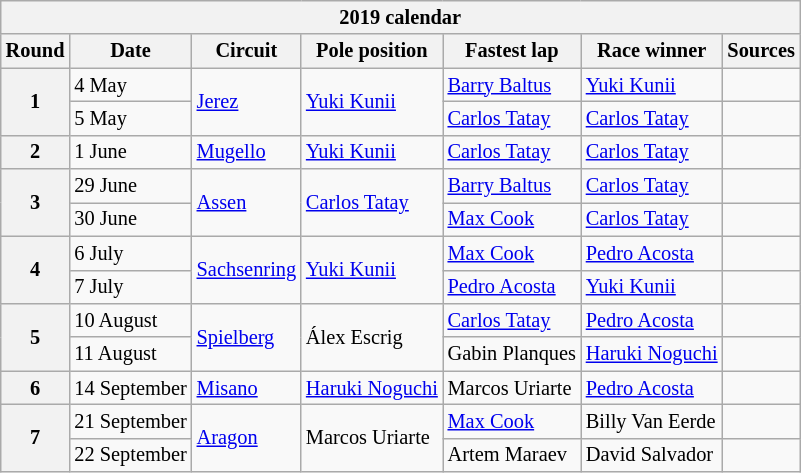<table class="wikitable" style="font-size: 85%">
<tr>
<th colspan=7>2019 calendar</th>
</tr>
<tr>
<th>Round</th>
<th>Date</th>
<th>Circuit</th>
<th>Pole position</th>
<th>Fastest lap</th>
<th>Race winner</th>
<th>Sources</th>
</tr>
<tr>
<th rowspan=2>1</th>
<td>4 May</td>
<td rowspan=2> <a href='#'>Jerez</a></td>
<td rowspan=2> <a href='#'>Yuki Kunii</a></td>
<td> <a href='#'>Barry Baltus</a></td>
<td> <a href='#'>Yuki Kunii</a></td>
<td align=center></td>
</tr>
<tr>
<td>5 May</td>
<td> <a href='#'>Carlos Tatay</a></td>
<td> <a href='#'>Carlos Tatay</a></td>
<td align=center></td>
</tr>
<tr>
<th>2</th>
<td>1 June</td>
<td> <a href='#'>Mugello</a></td>
<td> <a href='#'>Yuki Kunii</a></td>
<td> <a href='#'>Carlos Tatay</a></td>
<td> <a href='#'>Carlos Tatay</a></td>
<td align=center></td>
</tr>
<tr>
<th rowspan=2>3</th>
<td>29 June</td>
<td rowspan=2> <a href='#'>Assen</a></td>
<td rowspan=2> <a href='#'>Carlos Tatay</a></td>
<td> <a href='#'>Barry Baltus</a></td>
<td> <a href='#'>Carlos Tatay</a></td>
<td align=center></td>
</tr>
<tr>
<td>30 June</td>
<td> <a href='#'>Max Cook</a></td>
<td> <a href='#'>Carlos Tatay</a></td>
<td align=center></td>
</tr>
<tr>
<th rowspan=2>4</th>
<td>6 July</td>
<td rowspan=2> <a href='#'>Sachsenring</a></td>
<td rowspan=2> <a href='#'>Yuki Kunii</a></td>
<td> <a href='#'>Max Cook</a></td>
<td> <a href='#'>Pedro Acosta</a></td>
<td align=center></td>
</tr>
<tr>
<td>7 July</td>
<td> <a href='#'>Pedro Acosta</a></td>
<td> <a href='#'>Yuki Kunii</a></td>
<td align=center></td>
</tr>
<tr>
<th rowspan=2>5</th>
<td>10 August</td>
<td rowspan=2> <a href='#'>Spielberg</a></td>
<td rowspan=2> Álex Escrig</td>
<td> <a href='#'>Carlos Tatay</a></td>
<td> <a href='#'>Pedro Acosta</a></td>
<td align=center></td>
</tr>
<tr>
<td>11 August</td>
<td> Gabin Planques</td>
<td> <a href='#'>Haruki Noguchi</a></td>
<td align=center></td>
</tr>
<tr>
<th>6</th>
<td>14 September</td>
<td> <a href='#'>Misano</a></td>
<td> <a href='#'>Haruki Noguchi</a></td>
<td> Marcos Uriarte</td>
<td> <a href='#'>Pedro Acosta</a></td>
<td align=center></td>
</tr>
<tr>
<th rowspan=2>7</th>
<td>21 September</td>
<td rowspan=2> <a href='#'>Aragon</a></td>
<td rowspan=2> Marcos Uriarte</td>
<td> <a href='#'>Max Cook</a></td>
<td> Billy Van Eerde</td>
<td align=center></td>
</tr>
<tr>
<td>22 September</td>
<td> Artem Maraev</td>
<td> David Salvador</td>
<td align=center></td>
</tr>
</table>
